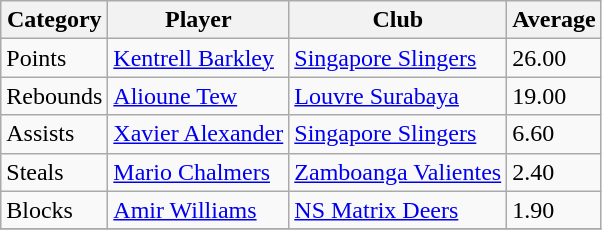<table class=wikitable>
<tr>
<th>Category</th>
<th>Player</th>
<th>Club</th>
<th>Average</th>
</tr>
<tr>
<td>Points</td>
<td> <a href='#'>Kentrell Barkley</a></td>
<td> <a href='#'>Singapore Slingers</a></td>
<td>26.00</td>
</tr>
<tr>
<td>Rebounds</td>
<td> <a href='#'>Alioune Tew</a></td>
<td> <a href='#'>Louvre Surabaya</a></td>
<td>19.00</td>
</tr>
<tr>
<td>Assists</td>
<td> <a href='#'>Xavier Alexander</a></td>
<td> <a href='#'>Singapore Slingers</a></td>
<td>6.60</td>
</tr>
<tr>
<td>Steals</td>
<td> <a href='#'>Mario Chalmers</a></td>
<td> <a href='#'>Zamboanga Valientes</a></td>
<td>2.40</td>
</tr>
<tr>
<td>Blocks</td>
<td> <a href='#'>Amir Williams</a></td>
<td> <a href='#'>NS Matrix Deers</a></td>
<td>1.90</td>
</tr>
<tr>
</tr>
</table>
